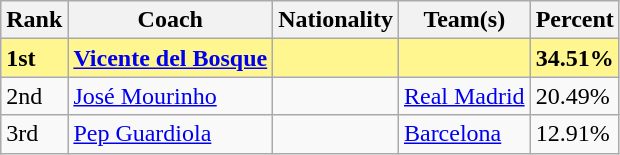<table class="wikitable">
<tr>
<th>Rank</th>
<th>Coach</th>
<th>Nationality</th>
<th>Team(s)</th>
<th>Percent</th>
</tr>
<tr style="background-color: #FFF68F; font-weight: bold;">
<td>1st</td>
<td><a href='#'>Vicente del Bosque</a></td>
<td></td>
<td></td>
<td>34.51%</td>
</tr>
<tr>
<td>2nd</td>
<td><a href='#'>José Mourinho</a></td>
<td></td>
<td> <a href='#'>Real Madrid</a></td>
<td>20.49%</td>
</tr>
<tr>
<td>3rd</td>
<td><a href='#'>Pep Guardiola</a></td>
<td></td>
<td> <a href='#'>Barcelona</a></td>
<td>12.91%</td>
</tr>
</table>
